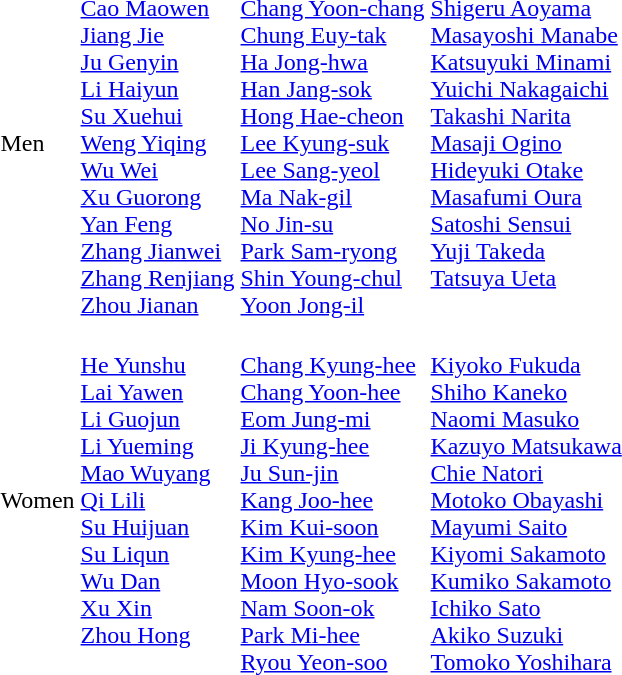<table>
<tr>
<td>Men<br></td>
<td><br><a href='#'>Cao Maowen</a><br><a href='#'>Jiang Jie</a><br><a href='#'>Ju Genyin</a><br><a href='#'>Li Haiyun</a><br><a href='#'>Su Xuehui</a><br><a href='#'>Weng Yiqing</a><br><a href='#'>Wu Wei</a><br><a href='#'>Xu Guorong</a><br><a href='#'>Yan Feng</a><br><a href='#'>Zhang Jianwei</a><br><a href='#'>Zhang Renjiang</a><br><a href='#'>Zhou Jianan</a></td>
<td><br><a href='#'>Chang Yoon-chang</a><br><a href='#'>Chung Euy-tak</a><br><a href='#'>Ha Jong-hwa</a><br><a href='#'>Han Jang-sok</a><br><a href='#'>Hong Hae-cheon</a><br><a href='#'>Lee Kyung-suk</a><br><a href='#'>Lee Sang-yeol</a><br><a href='#'>Ma Nak-gil</a><br><a href='#'>No Jin-su</a><br><a href='#'>Park Sam-ryong</a><br><a href='#'>Shin Young-chul</a><br><a href='#'>Yoon Jong-il</a></td>
<td valign=top><br><a href='#'>Shigeru Aoyama</a><br><a href='#'>Masayoshi Manabe</a><br><a href='#'>Katsuyuki Minami</a><br><a href='#'>Yuichi Nakagaichi</a><br><a href='#'>Takashi Narita</a><br><a href='#'>Masaji Ogino</a><br><a href='#'>Hideyuki Otake</a><br><a href='#'>Masafumi Oura</a><br><a href='#'>Satoshi Sensui</a><br><a href='#'>Yuji Takeda</a><br><a href='#'>Tatsuya Ueta</a></td>
</tr>
<tr>
<td>Women<br></td>
<td valign=top><br><a href='#'>He Yunshu</a><br><a href='#'>Lai Yawen</a><br><a href='#'>Li Guojun</a><br><a href='#'>Li Yueming</a><br><a href='#'>Mao Wuyang</a><br><a href='#'>Qi Lili</a><br><a href='#'>Su Huijuan</a><br><a href='#'>Su Liqun</a><br><a href='#'>Wu Dan</a><br><a href='#'>Xu Xin</a><br><a href='#'>Zhou Hong</a></td>
<td><br><a href='#'>Chang Kyung-hee</a><br><a href='#'>Chang Yoon-hee</a><br><a href='#'>Eom Jung-mi</a><br><a href='#'>Ji Kyung-hee</a><br><a href='#'>Ju Sun-jin</a><br><a href='#'>Kang Joo-hee</a><br><a href='#'>Kim Kui-soon</a><br><a href='#'>Kim Kyung-hee</a><br><a href='#'>Moon Hyo-sook</a><br><a href='#'>Nam Soon-ok</a><br><a href='#'>Park Mi-hee</a><br><a href='#'>Ryou Yeon-soo</a></td>
<td><br><a href='#'>Kiyoko Fukuda</a><br><a href='#'>Shiho Kaneko</a><br><a href='#'>Naomi Masuko</a><br><a href='#'>Kazuyo Matsukawa</a><br><a href='#'>Chie Natori</a><br><a href='#'>Motoko Obayashi</a><br><a href='#'>Mayumi Saito</a><br><a href='#'>Kiyomi Sakamoto</a><br><a href='#'>Kumiko Sakamoto</a><br><a href='#'>Ichiko Sato</a><br><a href='#'>Akiko Suzuki</a><br><a href='#'>Tomoko Yoshihara</a></td>
</tr>
</table>
